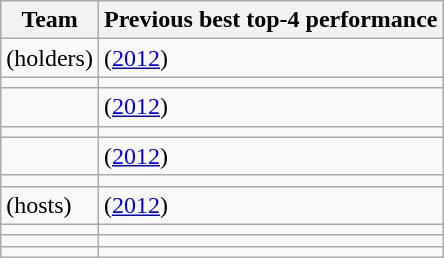<table class="wikitable sortable">
<tr>
<th>Team</th>
<th>Previous best top-4 performance</th>
</tr>
<tr>
<td> (holders)</td>
<td> (<a href='#'>2012</a>)</td>
</tr>
<tr>
<td></td>
<td></td>
</tr>
<tr>
<td></td>
<td> (<a href='#'>2012</a>)</td>
</tr>
<tr>
<td></td>
<td></td>
</tr>
<tr>
<td></td>
<td> (<a href='#'>2012</a>)</td>
</tr>
<tr>
<td></td>
<td></td>
</tr>
<tr>
<td> (hosts)</td>
<td> (<a href='#'>2012</a>)</td>
</tr>
<tr>
<td></td>
<td></td>
</tr>
<tr>
<td></td>
<td></td>
</tr>
<tr>
<td></td>
<td></td>
</tr>
</table>
